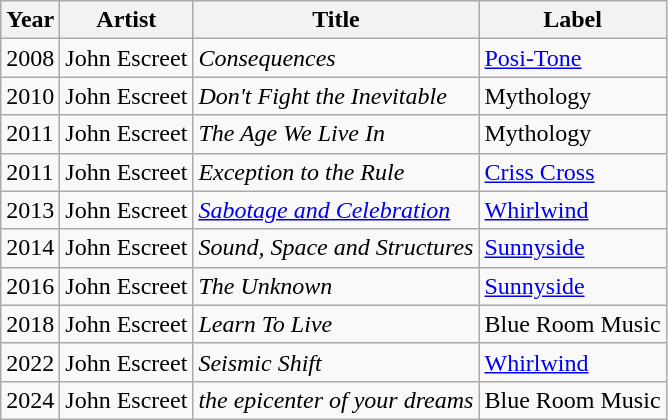<table class="wikitable">
<tr>
<th>Year</th>
<th>Artist</th>
<th>Title</th>
<th>Label</th>
</tr>
<tr>
<td>2008</td>
<td>John Escreet</td>
<td><em>Consequences </em></td>
<td><a href='#'>Posi-Tone</a></td>
</tr>
<tr>
<td>2010</td>
<td>John Escreet</td>
<td><em>Don't Fight the Inevitable</em></td>
<td>Mythology</td>
</tr>
<tr>
<td>2011</td>
<td>John Escreet</td>
<td><em>The Age We Live In</em></td>
<td>Mythology</td>
</tr>
<tr>
<td>2011</td>
<td>John Escreet</td>
<td><em>Exception to the Rule</em></td>
<td><a href='#'>Criss Cross</a></td>
</tr>
<tr>
<td>2013</td>
<td>John Escreet</td>
<td><em><a href='#'>Sabotage and Celebration</a></em></td>
<td><a href='#'>Whirlwind</a></td>
</tr>
<tr>
<td>2014</td>
<td>John Escreet</td>
<td><em>Sound, Space and Structures</em></td>
<td><a href='#'>Sunnyside</a></td>
</tr>
<tr>
<td>2016</td>
<td>John Escreet</td>
<td><em>The Unknown</em></td>
<td><a href='#'>Sunnyside</a></td>
</tr>
<tr>
<td>2018</td>
<td>John Escreet</td>
<td><em>Learn To Live</em></td>
<td>Blue Room Music</td>
</tr>
<tr>
<td>2022</td>
<td>John Escreet</td>
<td><em>Seismic Shift</em></td>
<td><a href='#'>Whirlwind</a></td>
</tr>
<tr>
<td>2024</td>
<td>John Escreet</td>
<td><em>the epicenter of your dreams</em></td>
<td>Blue Room Music</td>
</tr>
</table>
